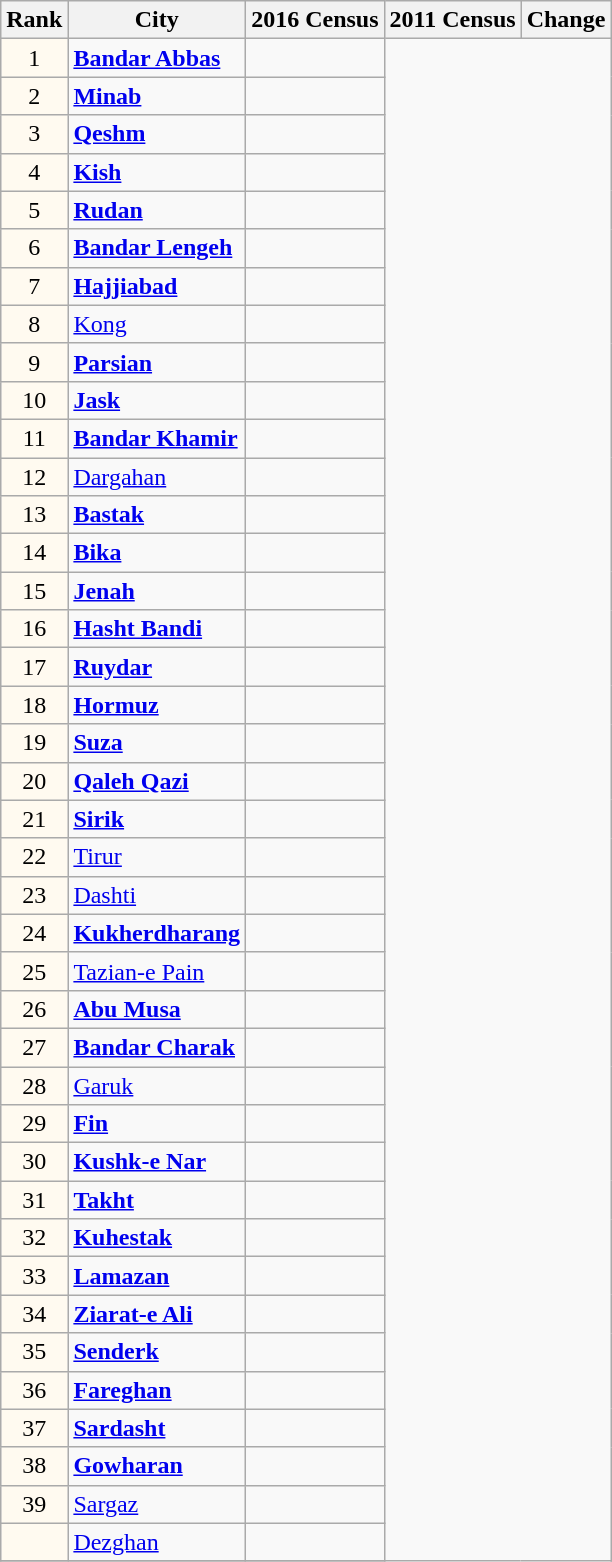<table class="wikitable sortable">
<tr>
<th>Rank</th>
<th>City</th>
<th>2016 Census</th>
<th>2011 Census</th>
<th>Change</th>
</tr>
<tr>
<td align=center bgcolor="FFFAF0">1</td>
<td><strong><a href='#'>Bandar Abbas</a></strong></td>
<td></td>
</tr>
<tr>
<td align=center bgcolor="FFFAF0">2</td>
<td><strong><a href='#'>Minab</a></strong></td>
<td></td>
</tr>
<tr>
<td align=center bgcolor="FFFAF0">3</td>
<td><strong><a href='#'>Qeshm</a></strong></td>
<td></td>
</tr>
<tr>
<td align=center bgcolor="FFFAF0">4</td>
<td><strong><a href='#'>Kish</a></strong></td>
<td></td>
</tr>
<tr>
<td align=center bgcolor="FFFAF0">5</td>
<td><strong><a href='#'>Rudan</a></strong></td>
<td></td>
</tr>
<tr>
<td align=center bgcolor="FFFAF0">6</td>
<td><strong><a href='#'>Bandar Lengeh</a></strong></td>
<td></td>
</tr>
<tr>
<td align=center bgcolor="FFFAF0">7</td>
<td><strong><a href='#'>Hajjiabad</a></strong></td>
<td></td>
</tr>
<tr>
<td align=center bgcolor="FFFAF0">8</td>
<td><a href='#'>Kong</a></td>
<td></td>
</tr>
<tr>
<td align=center bgcolor="FFFAF0">9</td>
<td><strong><a href='#'>Parsian</a></strong></td>
<td></td>
</tr>
<tr>
<td align=center bgcolor="FFFAF0">10</td>
<td><strong><a href='#'>Jask</a></strong></td>
<td></td>
</tr>
<tr>
<td align=center bgcolor="FFFAF0">11</td>
<td><strong><a href='#'>Bandar Khamir</a></strong></td>
<td></td>
</tr>
<tr>
<td align=center bgcolor="FFFAF0">12</td>
<td><a href='#'>Dargahan</a></td>
<td></td>
</tr>
<tr>
<td align=center bgcolor="FFFAF0">13</td>
<td><strong><a href='#'>Bastak</a></strong></td>
<td></td>
</tr>
<tr>
<td align=center bgcolor="FFFAF0">14</td>
<td><strong><a href='#'>Bika</a></strong></td>
<td></td>
</tr>
<tr>
<td align=center bgcolor="FFFAF0">15</td>
<td><strong><a href='#'>Jenah</a></strong></td>
<td></td>
</tr>
<tr>
<td align=center bgcolor="FFFAF0">16</td>
<td><strong><a href='#'>Hasht Bandi</a></strong></td>
<td></td>
</tr>
<tr>
<td align=center bgcolor="FFFAF0">17</td>
<td><strong><a href='#'>Ruydar</a></strong></td>
<td></td>
</tr>
<tr>
<td align=center bgcolor="FFFAF0">18</td>
<td><strong><a href='#'>Hormuz</a></strong></td>
<td></td>
</tr>
<tr>
<td align=center bgcolor="FFFAF0">19</td>
<td><strong><a href='#'>Suza</a></strong></td>
<td></td>
</tr>
<tr>
<td align=center bgcolor="FFFAF0">20</td>
<td><strong><a href='#'>Qaleh Qazi</a></strong></td>
<td></td>
</tr>
<tr>
<td align=center bgcolor="FFFAF0">21</td>
<td><strong><a href='#'>Sirik</a></strong></td>
<td></td>
</tr>
<tr>
<td align=center bgcolor="FFFAF0">22</td>
<td><a href='#'>Tirur</a></td>
<td></td>
</tr>
<tr>
<td align=center bgcolor="FFFAF0">23</td>
<td><a href='#'>Dashti</a></td>
<td></td>
</tr>
<tr>
<td align=center bgcolor="FFFAF0">24</td>
<td><strong><a href='#'>Kukherdharang</a></strong></td>
<td></td>
</tr>
<tr>
<td align=center bgcolor="FFFAF0">25</td>
<td><a href='#'>Tazian-e Pain</a></td>
<td></td>
</tr>
<tr>
<td align=center bgcolor="FFFAF0">26</td>
<td><strong><a href='#'>Abu Musa</a></strong></td>
<td></td>
</tr>
<tr>
<td align=center bgcolor="FFFAF0">27</td>
<td><strong><a href='#'>Bandar Charak</a></strong></td>
<td></td>
</tr>
<tr>
<td align=center bgcolor="FFFAF0">28</td>
<td><a href='#'>Garuk</a></td>
<td></td>
</tr>
<tr>
<td align=center bgcolor="FFFAF0">29</td>
<td><strong><a href='#'>Fin</a></strong></td>
<td></td>
</tr>
<tr>
<td align=center bgcolor="FFFAF0">30</td>
<td><strong><a href='#'>Kushk-e Nar</a></strong></td>
<td></td>
</tr>
<tr>
<td align=center bgcolor="FFFAF0">31</td>
<td><strong><a href='#'>Takht</a></strong></td>
<td></td>
</tr>
<tr>
<td align=center bgcolor="FFFAF0">32</td>
<td><strong><a href='#'>Kuhestak</a></strong></td>
<td></td>
</tr>
<tr>
<td align=center bgcolor="FFFAF0">33</td>
<td><strong><a href='#'>Lamazan</a></strong></td>
<td></td>
</tr>
<tr>
<td align=center bgcolor="FFFAF0">34</td>
<td><strong><a href='#'>Ziarat-e Ali</a></strong></td>
<td></td>
</tr>
<tr>
<td align=center bgcolor="FFFAF0">35</td>
<td><strong><a href='#'>Senderk</a></strong></td>
<td></td>
</tr>
<tr>
<td align=center bgcolor="FFFAF0">36</td>
<td><strong><a href='#'>Fareghan</a></strong></td>
<td></td>
</tr>
<tr>
<td align=center bgcolor="FFFAF0">37</td>
<td><strong><a href='#'>Sardasht</a></strong></td>
<td></td>
</tr>
<tr>
<td align=center bgcolor="FFFAF0">38</td>
<td><strong><a href='#'>Gowharan</a></strong></td>
<td></td>
</tr>
<tr>
<td align=center bgcolor="FFFAF0">39</td>
<td><a href='#'>Sargaz</a></td>
<td></td>
</tr>
<tr>
<td align=center bgcolor="FFFAF0"></td>
<td><a href='#'>Dezghan</a></td>
<td></td>
</tr>
<tr>
</tr>
</table>
